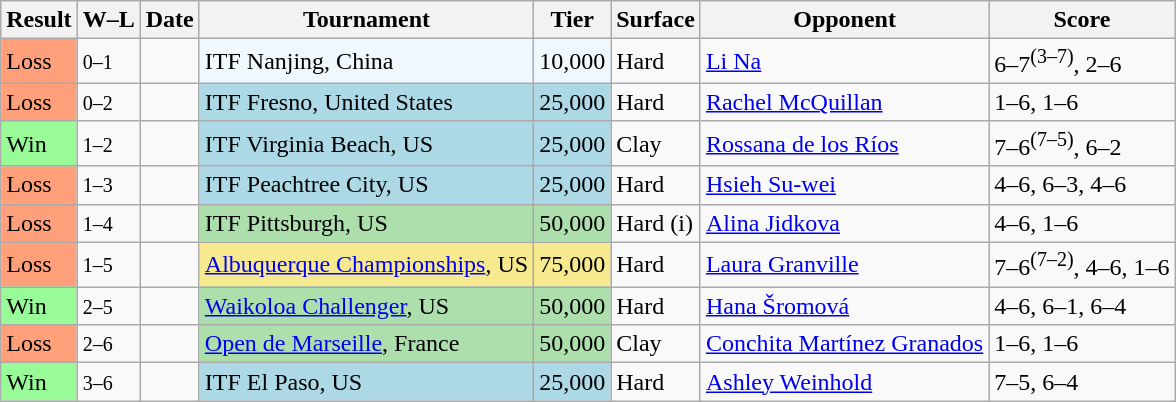<table class="sortable wikitable">
<tr>
<th>Result</th>
<th class="unsortable">W–L</th>
<th>Date</th>
<th>Tournament</th>
<th>Tier</th>
<th>Surface</th>
<th>Opponent</th>
<th class="unsortable">Score</th>
</tr>
<tr>
<td style="background:#ffa07a;">Loss</td>
<td><small>0–1</small></td>
<td></td>
<td style="background:#f0f8ff;">ITF Nanjing, China</td>
<td style="background:#f0f8ff;">10,000</td>
<td>Hard</td>
<td> <a href='#'>Li Na</a></td>
<td>6–7<sup>(3–7)</sup>, 2–6</td>
</tr>
<tr>
<td style="background:#ffa07a;">Loss</td>
<td><small>0–2</small></td>
<td></td>
<td style="background:lightblue;">ITF Fresno, United States</td>
<td style="background:lightblue;">25,000</td>
<td>Hard</td>
<td> <a href='#'>Rachel McQuillan</a></td>
<td>1–6, 1–6</td>
</tr>
<tr>
<td style="background:#98fb98;">Win</td>
<td><small>1–2</small></td>
<td></td>
<td style="background:lightblue;">ITF Virginia Beach, US</td>
<td style="background:lightblue;">25,000</td>
<td>Clay</td>
<td> <a href='#'>Rossana de los Ríos</a></td>
<td>7–6<sup>(7–5)</sup>, 6–2</td>
</tr>
<tr>
<td style="background:#ffa07a;">Loss</td>
<td><small>1–3</small></td>
<td></td>
<td style="background:lightblue;">ITF Peachtree City, US</td>
<td style="background:lightblue;">25,000</td>
<td>Hard</td>
<td> <a href='#'>Hsieh Su-wei</a></td>
<td>4–6, 6–3, 4–6</td>
</tr>
<tr>
<td style="background:#ffa07a;">Loss</td>
<td><small>1–4</small></td>
<td></td>
<td style="background:#addfad;">ITF Pittsburgh, US</td>
<td style="background:#addfad;">50,000</td>
<td>Hard (i)</td>
<td> <a href='#'>Alina Jidkova</a></td>
<td>4–6, 1–6</td>
</tr>
<tr>
<td style="background:#ffa07a;">Loss</td>
<td><small>1–5</small></td>
<td></td>
<td style="background:#f7e98e;"><a href='#'>Albuquerque Championships</a>, US</td>
<td style="background:#f7e98e;">75,000</td>
<td>Hard</td>
<td> <a href='#'>Laura Granville</a></td>
<td>7–6<sup>(7–2)</sup>, 4–6, 1–6</td>
</tr>
<tr>
<td style="background:#98fb98;">Win</td>
<td><small>2–5</small></td>
<td></td>
<td style="background:#addfad;"><a href='#'>Waikoloa Challenger</a>, US</td>
<td style="background:#addfad;">50,000</td>
<td>Hard</td>
<td> <a href='#'>Hana Šromová</a></td>
<td>4–6, 6–1, 6–4</td>
</tr>
<tr>
<td style="background:#ffa07a;">Loss</td>
<td><small>2–6</small></td>
<td></td>
<td style="background:#addfad;"><a href='#'>Open de Marseille</a>, France</td>
<td style="background:#addfad;">50,000</td>
<td>Clay</td>
<td> <a href='#'>Conchita Martínez Granados</a></td>
<td>1–6, 1–6</td>
</tr>
<tr>
<td style="background:#98fb98;">Win</td>
<td><small>3–6</small></td>
<td></td>
<td style="background:lightblue;">ITF El Paso, US</td>
<td style="background:lightblue;">25,000</td>
<td>Hard</td>
<td> <a href='#'>Ashley Weinhold</a></td>
<td>7–5, 6–4</td>
</tr>
</table>
